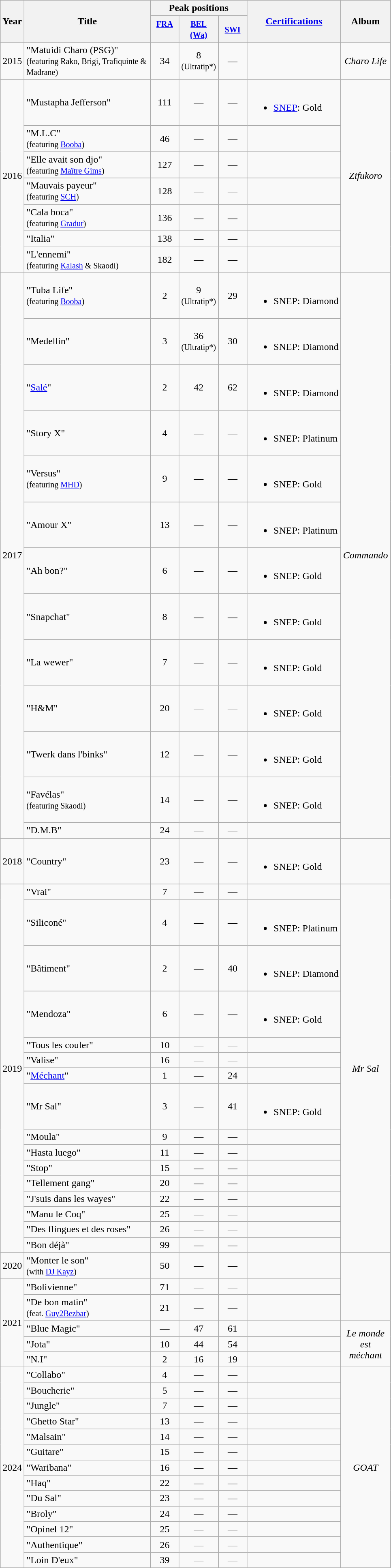<table class="wikitable">
<tr>
<th rowspan="2" style="text-align:center; width:10px;">Year</th>
<th rowspan="2" style="text-align:center; width:200px;">Title</th>
<th style="text-align:center;" colspan="3">Peak positions</th>
<th rowspan="2"><a href='#'>Certifications</a></th>
<th rowspan="2" style="text-align:center; width:60px;">Album</th>
</tr>
<tr>
<th width="40"><small><a href='#'>FRA</a></small><br><br></th>
<th width="40"><small><a href='#'>BEL <br>(Wa)</a></small><br></th>
<th width="40"><small><a href='#'>SWI</a></small><br></th>
</tr>
<tr>
<td style="text-align:center;">2015</td>
<td>"Matuidi Charo (PSG)" <br><small>(featuring Rako, Brigi, Trafiquinte & Madrane)</small></td>
<td style="text-align:center;">34</td>
<td style="text-align:center;">8<br><small>(Ultratip*)</small></td>
<td style="text-align:center;">—</td>
<td></td>
<td style="text-align:center;"><em>Charo Life</em></td>
</tr>
<tr>
<td style="text-align:center;" rowspan=7>2016</td>
<td>"Mustapha Jefferson"</td>
<td style="text-align:center;">111</td>
<td style="text-align:center;">—</td>
<td style="text-align:center;">—</td>
<td><br><ul><li><a href='#'>SNEP</a>: Gold</li></ul></td>
<td style="text-align:center;" rowspan=7><em>Zifukoro</em></td>
</tr>
<tr>
<td>"M.L.C" <br><small>(featuring <a href='#'>Booba</a>)</small></td>
<td style="text-align:center;">46</td>
<td style="text-align:center;">—</td>
<td style="text-align:center;">—</td>
<td></td>
</tr>
<tr>
<td>"Elle avait son djo" <br><small>(featuring <a href='#'>Maître Gims</a>)</small></td>
<td style="text-align:center;">127</td>
<td style="text-align:center;">—</td>
<td style="text-align:center;">—</td>
<td></td>
</tr>
<tr>
<td>"Mauvais payeur" <br><small>(featuring <a href='#'>SCH</a>)</small></td>
<td style="text-align:center;">128</td>
<td style="text-align:center;">—</td>
<td style="text-align:center;">—</td>
<td></td>
</tr>
<tr>
<td>"Cala boca" <br><small>(featuring <a href='#'>Gradur</a>)</small></td>
<td style="text-align:center;">136</td>
<td style="text-align:center;">—</td>
<td style="text-align:center;">—</td>
<td></td>
</tr>
<tr>
<td>"Italia"</td>
<td style="text-align:center;">138</td>
<td style="text-align:center;">—</td>
<td style="text-align:center;">—</td>
<td></td>
</tr>
<tr>
<td>"L'ennemi" <br><small>(featuring <a href='#'>Kalash</a> & Skaodi)</small></td>
<td style="text-align:center;">182</td>
<td style="text-align:center;">—</td>
<td style="text-align:center;">—</td>
<td></td>
</tr>
<tr>
<td style="text-align:center;" rowspan=13>2017</td>
<td>"Tuba Life" <br><small>(featuring <a href='#'>Booba</a>)</small></td>
<td style="text-align:center;">2</td>
<td style="text-align:center;">9<br><small>(Ultratip*)</small></td>
<td style="text-align:center;">29</td>
<td><br><ul><li>SNEP: Diamond</li></ul></td>
<td style="text-align:center;" rowspan=13><em>Commando</em></td>
</tr>
<tr>
<td>"Medellin"</td>
<td style="text-align:center;">3</td>
<td style="text-align:center;">36<br><small>(Ultratip*)</small></td>
<td style="text-align:center;">30</td>
<td><br><ul><li>SNEP: Diamond</li></ul></td>
</tr>
<tr>
<td>"<a href='#'>Salé</a>"</td>
<td style="text-align:center;">2</td>
<td style="text-align:center;">42</td>
<td style="text-align:center;">62</td>
<td><br><ul><li>SNEP: Diamond</li></ul></td>
</tr>
<tr>
<td>"Story X"</td>
<td style="text-align:center;">4</td>
<td style="text-align:center;">—</td>
<td style="text-align:center;">—</td>
<td><br><ul><li>SNEP: Platinum</li></ul></td>
</tr>
<tr>
<td>"Versus" <br><small>(featuring <a href='#'>MHD</a>)</small></td>
<td style="text-align:center;">9</td>
<td style="text-align:center;">—</td>
<td style="text-align:center;">—</td>
<td><br><ul><li>SNEP: Gold</li></ul></td>
</tr>
<tr>
<td>"Amour X"</td>
<td style="text-align:center;">13</td>
<td style="text-align:center;">—</td>
<td style="text-align:center;">—</td>
<td><br><ul><li>SNEP: Platinum</li></ul></td>
</tr>
<tr>
<td>"Ah bon?"</td>
<td style="text-align:center;">6</td>
<td style="text-align:center;">—</td>
<td style="text-align:center;">—</td>
<td><br><ul><li>SNEP: Gold</li></ul></td>
</tr>
<tr>
<td>"Snapchat"</td>
<td style="text-align:center;">8</td>
<td style="text-align:center;">—</td>
<td style="text-align:center;">—</td>
<td><br><ul><li>SNEP: Gold</li></ul></td>
</tr>
<tr>
<td>"La wewer"</td>
<td style="text-align:center;">7</td>
<td style="text-align:center;">—</td>
<td style="text-align:center;">—</td>
<td><br><ul><li>SNEP: Gold</li></ul></td>
</tr>
<tr>
<td>"H&M"</td>
<td style="text-align:center;">20</td>
<td style="text-align:center;">—</td>
<td style="text-align:center;">—</td>
<td><br><ul><li>SNEP: Gold</li></ul></td>
</tr>
<tr>
<td>"Twerk dans l'binks"</td>
<td style="text-align:center;">12</td>
<td style="text-align:center;">—</td>
<td style="text-align:center;">—</td>
<td><br><ul><li>SNEP: Gold</li></ul></td>
</tr>
<tr>
<td>"Favélas" <br><small>(featuring Skaodi)</small></td>
<td style="text-align:center;">14</td>
<td style="text-align:center;">—</td>
<td style="text-align:center;">—</td>
<td><br><ul><li>SNEP: Gold</li></ul></td>
</tr>
<tr>
<td>"D.M.B"</td>
<td style="text-align:center;">24</td>
<td style="text-align:center;">—</td>
<td style="text-align:center;">—</td>
<td></td>
</tr>
<tr>
<td style="text-align:center;">2018</td>
<td>"Country"</td>
<td style="text-align:center;">23</td>
<td style="text-align:center;">—</td>
<td style="text-align:center;">—</td>
<td><br><ul><li>SNEP: Gold</li></ul></td>
<td style="text-align:center;"></td>
</tr>
<tr>
<td style="text-align:center;" rowspan="16">2019</td>
<td>"Vrai"</td>
<td style="text-align:center;">7</td>
<td style="text-align:center;">—</td>
<td style="text-align:center;">—</td>
<td></td>
<td style="text-align:center;" rowspan="16"><em>Mr Sal</em></td>
</tr>
<tr>
<td>"Siliconé"</td>
<td style="text-align:center;">4</td>
<td style="text-align:center;">—</td>
<td style="text-align:center;">—</td>
<td><br><ul><li>SNEP: Platinum</li></ul></td>
</tr>
<tr>
<td>"Bâtiment"</td>
<td style="text-align:center;">2</td>
<td style="text-align:center;">—</td>
<td style="text-align:center;">40</td>
<td><br><ul><li>SNEP: Diamond</li></ul></td>
</tr>
<tr>
<td>"Mendoza"</td>
<td style="text-align:center;">6</td>
<td style="text-align:center;">—</td>
<td style="text-align:center;">—</td>
<td><br><ul><li>SNEP: Gold</li></ul></td>
</tr>
<tr>
<td>"Tous les couler"<br></td>
<td style="text-align:center;">10</td>
<td style="text-align:center;">—</td>
<td style="text-align:center;">—</td>
<td></td>
</tr>
<tr>
<td>"Valise"</td>
<td style="text-align:center;">16</td>
<td style="text-align:center;">—</td>
<td style="text-align:center;">—</td>
<td></td>
</tr>
<tr>
<td>"<a href='#'>Méchant</a>"<br></td>
<td style="text-align:center;">1</td>
<td style="text-align:center;">—</td>
<td style="text-align:center;">24</td>
<td></td>
</tr>
<tr>
<td>"Mr Sal"</td>
<td style="text-align:center;">3</td>
<td style="text-align:center;">—</td>
<td style="text-align:center;">41</td>
<td><br><ul><li>SNEP: Gold</li></ul></td>
</tr>
<tr>
<td>"Moula"<br></td>
<td style="text-align:center;">9</td>
<td style="text-align:center;">—</td>
<td style="text-align:center;">—</td>
<td></td>
</tr>
<tr>
<td>"Hasta luego"</td>
<td style="text-align:center;">11</td>
<td style="text-align:center;">—</td>
<td style="text-align:center;">—</td>
<td></td>
</tr>
<tr>
<td>"Stop"</td>
<td style="text-align:center;">15</td>
<td style="text-align:center;">—</td>
<td style="text-align:center;">—</td>
<td></td>
</tr>
<tr>
<td>"Tellement gang"</td>
<td style="text-align:center;">20</td>
<td style="text-align:center;">—</td>
<td style="text-align:center;">—</td>
<td></td>
</tr>
<tr>
<td>"J'suis dans les wayes"</td>
<td style="text-align:center;">22</td>
<td style="text-align:center;">—</td>
<td style="text-align:center;">—</td>
<td></td>
</tr>
<tr>
<td>"Manu le Coq"<br></td>
<td style="text-align:center;">25</td>
<td style="text-align:center;">—</td>
<td style="text-align:center;">—</td>
<td></td>
</tr>
<tr>
<td>"Des flingues et des roses"</td>
<td style="text-align:center;">26</td>
<td style="text-align:center;">—</td>
<td style="text-align:center;">—</td>
<td></td>
</tr>
<tr>
<td>"Bon déjà"</td>
<td style="text-align:center;">99</td>
<td style="text-align:center;">—</td>
<td style="text-align:center;">—</td>
<td></td>
</tr>
<tr>
<td style="text-align:center;">2020</td>
<td>"Monter le son"<br><small>(with <a href='#'>DJ Kayz</a>)</small></td>
<td style="text-align:center;">50</td>
<td style="text-align:center;">—</td>
<td style="text-align:center;">—</td>
<td></td>
</tr>
<tr>
<td style="text-align:center;" rowspan=5>2021</td>
<td>"Bolivienne"</td>
<td style="text-align:center;">71</td>
<td style="text-align:center;">—</td>
<td style="text-align:center;">—</td>
<td></td>
</tr>
<tr>
<td>"De bon matin"<br><small>(feat. <a href='#'>Guy2Bezbar</a>)</small></td>
<td style="text-align:center;">21</td>
<td style="text-align:center;">—</td>
<td style="text-align:center;">—</td>
<td></td>
</tr>
<tr>
<td>"Blue Magic"<br></td>
<td style="text-align:center;">—</td>
<td style="text-align:center;">47</td>
<td style="text-align:center;">61</td>
<td></td>
<td style="text-align:center;" rowspan="3"><em>Le monde est méchant</em></td>
</tr>
<tr>
<td>"Jota"<br></td>
<td style="text-align:center;">10</td>
<td style="text-align:center;">44</td>
<td style="text-align:center;">54</td>
<td></td>
</tr>
<tr>
<td>"N.I"<br></td>
<td style="text-align:center;">2</td>
<td style="text-align:center;">16</td>
<td style="text-align:center;">19</td>
<td></td>
</tr>
<tr>
<td rowspan=14>2024</td>
<td>"Collabo" <br></td>
<td style="text-align:center;">4</td>
<td style="text-align:center;">—</td>
<td style="text-align:center;">—</td>
<td></td>
<td align=center rowspan=14><em>GOAT</em></td>
</tr>
<tr>
<td>"Boucherie" <br></td>
<td style="text-align:center;">5</td>
<td style="text-align:center;">—</td>
<td style="text-align:center;">—</td>
<td></td>
</tr>
<tr>
<td>"Jungle" <br></td>
<td style="text-align:center;">7</td>
<td style="text-align:center;">—</td>
<td style="text-align:center;">—</td>
<td></td>
</tr>
<tr>
<td>"Ghetto Star" <br></td>
<td style="text-align:center;">13</td>
<td style="text-align:center;">—</td>
<td style="text-align:center;">—</td>
<td></td>
</tr>
<tr>
<td>"Malsain" <br></td>
<td style="text-align:center;">14</td>
<td style="text-align:center;">—</td>
<td style="text-align:center;">—</td>
<td></td>
</tr>
<tr>
<td>"Guitare" <br></td>
<td style="text-align:center;">15</td>
<td style="text-align:center;">—</td>
<td style="text-align:center;">—</td>
<td></td>
</tr>
<tr>
<td>"Waribana" <br></td>
<td style="text-align:center;">16</td>
<td style="text-align:center;">—</td>
<td style="text-align:center;">—</td>
<td></td>
</tr>
<tr>
<td>"Haq" <br></td>
<td style="text-align:center;">22</td>
<td style="text-align:center;">—</td>
<td style="text-align:center;">—</td>
<td></td>
</tr>
<tr>
<td>"Du Sal" <br></td>
<td style="text-align:center;">23</td>
<td style="text-align:center;">—</td>
<td style="text-align:center;">—</td>
<td></td>
</tr>
<tr>
<td>"Broly" <br></td>
<td style="text-align:center;">24</td>
<td style="text-align:center;">—</td>
<td style="text-align:center;">—</td>
<td></td>
</tr>
<tr>
<td>"Opinel 12" <br></td>
<td style="text-align:center;">25</td>
<td style="text-align:center;">—</td>
<td style="text-align:center;">—</td>
<td></td>
</tr>
<tr>
<td>"Authentique" <br></td>
<td style="text-align:center;">26</td>
<td style="text-align:center;">—</td>
<td style="text-align:center;">—</td>
<td></td>
</tr>
<tr>
<td>"Loin D'eux" <br></td>
<td style="text-align:center;">39</td>
<td style="text-align:center;">—</td>
<td style="text-align:center;">—</td>
</tr>
</table>
